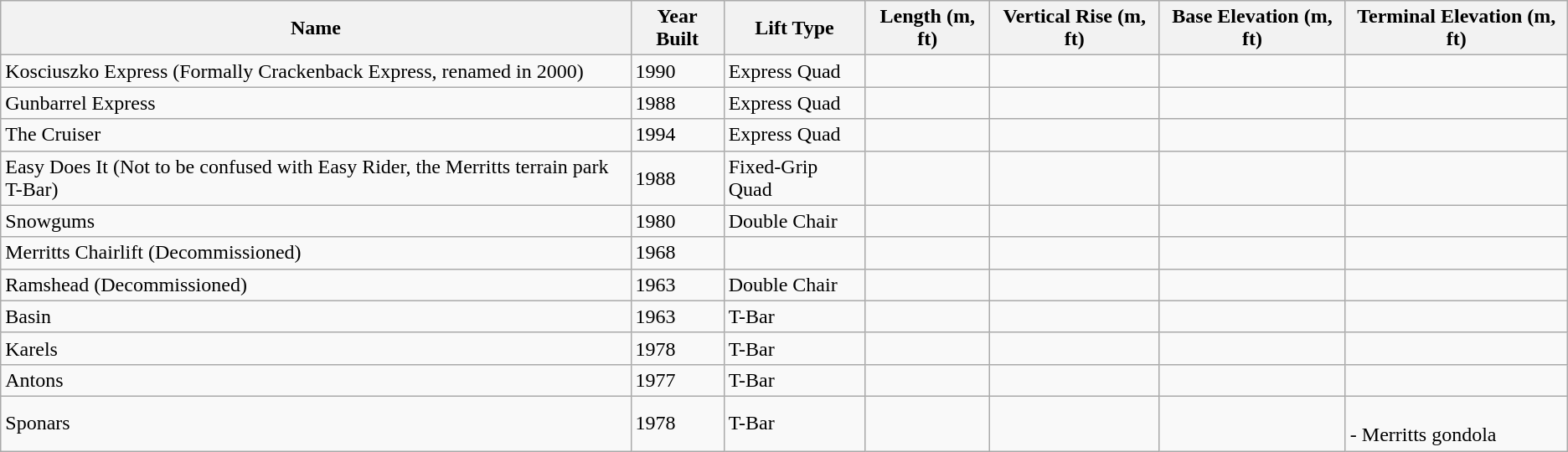<table class="wikitable sortable">
<tr>
<th>Name</th>
<th>Year Built</th>
<th>Lift Type</th>
<th>Length (m, ft)</th>
<th>Vertical Rise (m, ft)</th>
<th>Base Elevation (m, ft)</th>
<th>Terminal Elevation (m, ft)</th>
</tr>
<tr>
<td>Kosciuszko Express (Formally Crackenback Express, renamed in 2000)</td>
<td>1990</td>
<td>Express Quad</td>
<td></td>
<td></td>
<td></td>
<td></td>
</tr>
<tr>
<td>Gunbarrel Express</td>
<td>1988</td>
<td>Express Quad</td>
<td></td>
<td></td>
<td></td>
<td></td>
</tr>
<tr>
<td>The Cruiser</td>
<td>1994</td>
<td>Express Quad</td>
<td></td>
<td></td>
<td></td>
<td></td>
</tr>
<tr>
<td>Easy Does It (Not to be confused with Easy Rider, the Merritts terrain park T-Bar)</td>
<td>1988</td>
<td>Fixed-Grip Quad</td>
<td></td>
<td></td>
<td></td>
<td></td>
</tr>
<tr>
<td>Snowgums</td>
<td>1980</td>
<td>Double Chair</td>
<td></td>
<td></td>
<td></td>
<td></td>
</tr>
<tr>
<td>Merritts Chairlift (Decommissioned)</td>
<td>1968</td>
<td></td>
<td></td>
<td></td>
<td></td>
</tr>
<tr>
<td>Ramshead (Decommissioned)</td>
<td>1963</td>
<td>Double Chair</td>
<td></td>
<td></td>
<td></td>
<td></td>
</tr>
<tr>
<td>Basin</td>
<td>1963</td>
<td>T-Bar</td>
<td></td>
<td></td>
<td></td>
<td></td>
</tr>
<tr>
<td>Karels</td>
<td>1978</td>
<td>T-Bar</td>
<td></td>
<td></td>
<td></td>
<td></td>
</tr>
<tr>
<td>Antons</td>
<td>1977</td>
<td>T-Bar</td>
<td></td>
<td></td>
<td></td>
<td></td>
</tr>
<tr>
<td>Sponars</td>
<td>1978</td>
<td>T-Bar</td>
<td></td>
<td></td>
<td></td>
<td><br>- Merritts gondola</td>
</tr>
</table>
